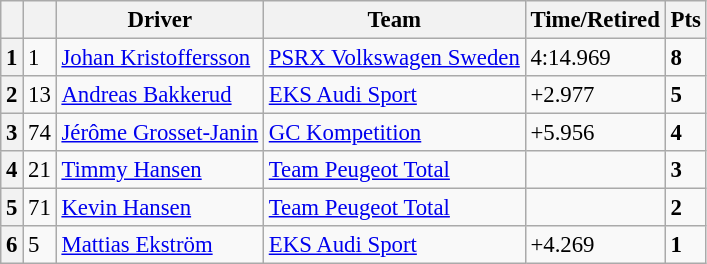<table class=wikitable style="font-size:95%">
<tr>
<th></th>
<th></th>
<th>Driver</th>
<th>Team</th>
<th>Time/Retired</th>
<th>Pts</th>
</tr>
<tr>
<th>1</th>
<td>1</td>
<td> <a href='#'>Johan Kristoffersson</a></td>
<td><a href='#'>PSRX Volkswagen Sweden</a></td>
<td>4:14.969</td>
<td><strong>8</strong></td>
</tr>
<tr>
<th>2</th>
<td>13</td>
<td> <a href='#'>Andreas Bakkerud</a></td>
<td><a href='#'>EKS Audi Sport</a></td>
<td>+2.977</td>
<td><strong>5</strong></td>
</tr>
<tr>
<th>3</th>
<td>74</td>
<td> <a href='#'>Jérôme Grosset-Janin</a></td>
<td><a href='#'>GC Kompetition</a></td>
<td>+5.956</td>
<td><strong>4</strong></td>
</tr>
<tr>
<th>4</th>
<td>21</td>
<td> <a href='#'>Timmy Hansen</a></td>
<td><a href='#'>Team Peugeot Total</a></td>
<td></td>
<td><strong>3</strong></td>
</tr>
<tr>
<th>5</th>
<td>71</td>
<td> <a href='#'>Kevin Hansen</a></td>
<td><a href='#'>Team Peugeot Total</a></td>
<td></td>
<td><strong>2</strong></td>
</tr>
<tr>
<th>6</th>
<td>5</td>
<td> <a href='#'>Mattias Ekström</a></td>
<td><a href='#'>EKS Audi Sport</a></td>
<td>+4.269</td>
<td><strong>1</strong></td>
</tr>
</table>
